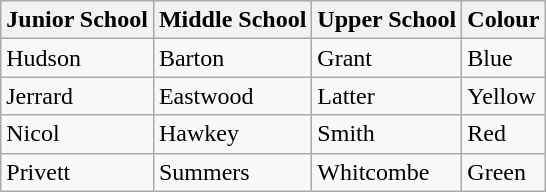<table class="wikitable">
<tr>
<th>Junior School</th>
<th>Middle School</th>
<th>Upper School</th>
<th>Colour</th>
</tr>
<tr>
<td>Hudson</td>
<td>Barton</td>
<td>Grant</td>
<td>Blue</td>
</tr>
<tr>
<td>Jerrard</td>
<td>Eastwood</td>
<td>Latter</td>
<td>Yellow</td>
</tr>
<tr>
<td>Nicol</td>
<td>Hawkey</td>
<td>Smith</td>
<td>Red</td>
</tr>
<tr>
<td>Privett</td>
<td>Summers</td>
<td>Whitcombe</td>
<td>Green</td>
</tr>
</table>
